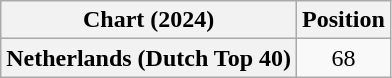<table class="wikitable sortable plainrowheaders" style="text-align:center">
<tr>
<th scope="col">Chart (2024)</th>
<th scope="col">Position</th>
</tr>
<tr>
<th scope="row">Netherlands (Dutch Top 40)</th>
<td>68</td>
</tr>
</table>
